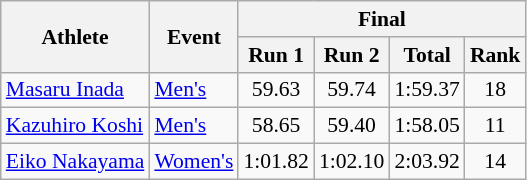<table class="wikitable" style="font-size:90%">
<tr>
<th rowspan="2">Athlete</th>
<th rowspan="2">Event</th>
<th colspan="4">Final</th>
</tr>
<tr>
<th>Run 1</th>
<th>Run 2</th>
<th>Total</th>
<th>Rank</th>
</tr>
<tr>
<td><a href='#'>Masaru Inada</a></td>
<td><a href='#'>Men's</a></td>
<td align="center">59.63</td>
<td align="center">59.74</td>
<td align="center">1:59.37</td>
<td align="center">18</td>
</tr>
<tr>
<td><a href='#'>Kazuhiro Koshi</a></td>
<td><a href='#'>Men's</a></td>
<td align="center">58.65</td>
<td align="center">59.40</td>
<td align="center">1:58.05</td>
<td align="center">11</td>
</tr>
<tr>
<td><a href='#'>Eiko Nakayama</a></td>
<td><a href='#'>Women's</a></td>
<td align="center">1:01.82</td>
<td align="center">1:02.10</td>
<td align="center">2:03.92</td>
<td align="center">14</td>
</tr>
</table>
